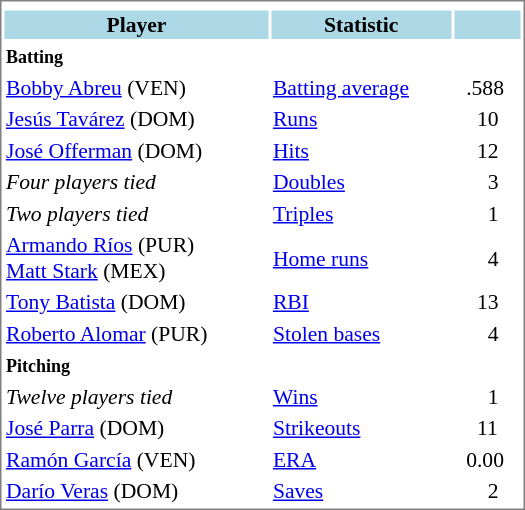<table cellpadding="1" width="350px" style="font-size: 90%; border: 1px solid gray;">
<tr align="center" style="font-size: larger;">
<td colspan=6></td>
</tr>
<tr>
<th style="background:lightblue;">Player</th>
<th style="background:lightblue;">Statistic</th>
<th style="background:lightblue;"></th>
</tr>
<tr>
<td><small><strong>Batting</strong></small></td>
</tr>
<tr>
<td><a href='#'>Bobby Abreu</a> (VEN)</td>
<td><a href='#'>Batting average</a></td>
<td>  .588</td>
</tr>
<tr>
<td><a href='#'>Jesús Tavárez</a> (DOM)</td>
<td><a href='#'>Runs</a></td>
<td>    10</td>
</tr>
<tr>
<td><a href='#'>José Offerman</a> (DOM)</td>
<td><a href='#'>Hits</a></td>
<td>    12</td>
</tr>
<tr>
<td><em>Four players tied</em></td>
<td><a href='#'>Doubles</a></td>
<td>       3</td>
</tr>
<tr>
<td><em>Two players tied</em></td>
<td><a href='#'>Triples</a></td>
<td>      1</td>
</tr>
<tr>
<td><a href='#'>Armando Ríos</a> (PUR)<br><a href='#'>Matt Stark</a> (MEX)</td>
<td><a href='#'>Home runs</a></td>
<td>      4</td>
</tr>
<tr>
<td><a href='#'>Tony Batista</a> (DOM)</td>
<td><a href='#'>RBI</a></td>
<td>    13</td>
</tr>
<tr>
<td><a href='#'>Roberto Alomar</a> (PUR)</td>
<td><a href='#'>Stolen bases</a></td>
<td>      4</td>
</tr>
<tr>
<td><small><strong>Pitching</strong></small></td>
</tr>
<tr>
<td><em>Twelve players tied</em></td>
<td><a href='#'>Wins</a></td>
<td>      1</td>
</tr>
<tr>
<td><a href='#'>José Parra</a> (DOM)</td>
<td><a href='#'>Strikeouts</a></td>
<td>    11</td>
</tr>
<tr>
<td><a href='#'>Ramón García</a> (VEN)</td>
<td><a href='#'>ERA</a></td>
<td>  0.00</td>
</tr>
<tr>
<td><a href='#'>Darío Veras</a> (DOM)</td>
<td><a href='#'>Saves</a></td>
<td>      2</td>
</tr>
</table>
